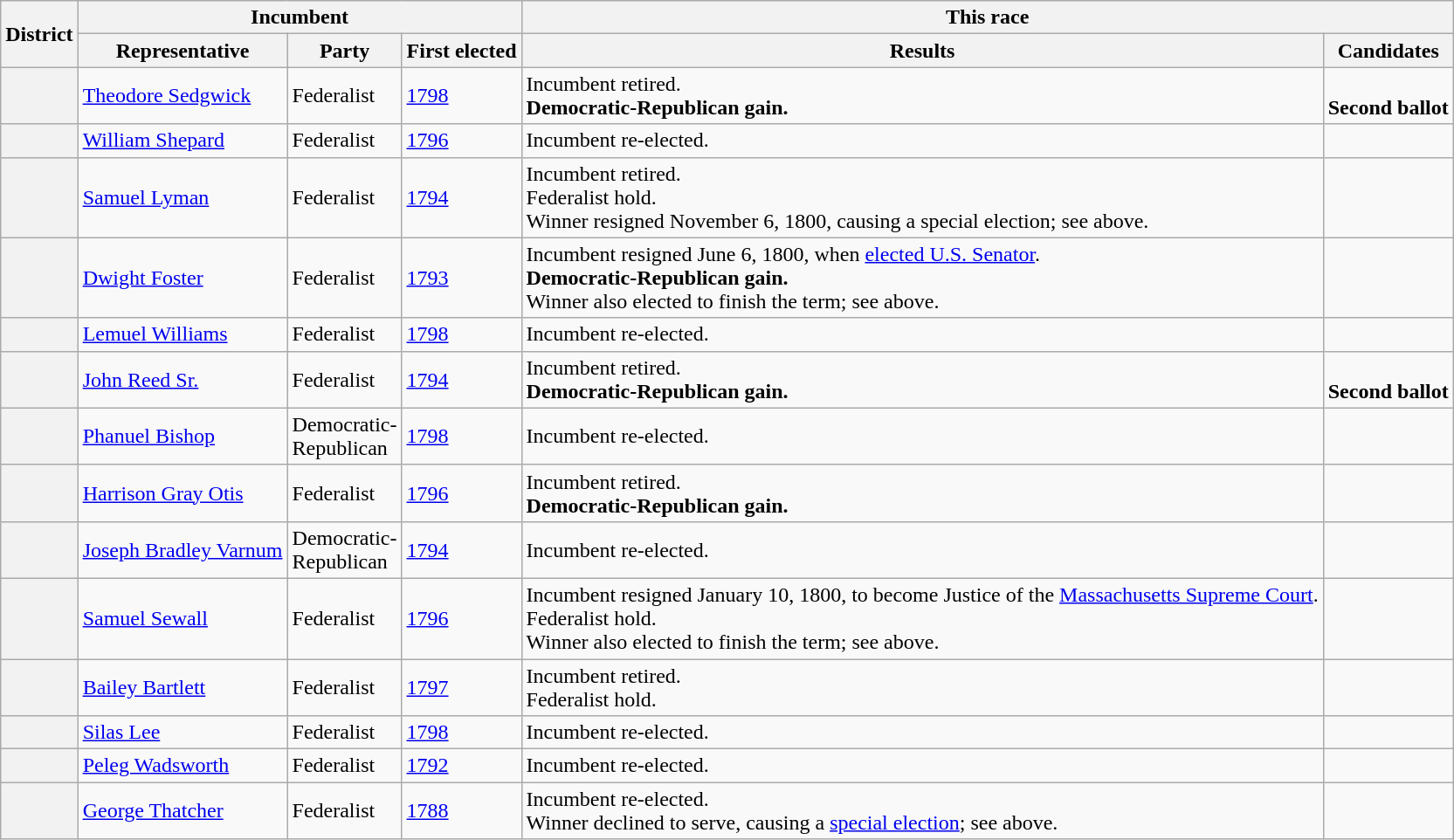<table class=wikitable>
<tr>
<th rowspan=2>District</th>
<th colspan=3>Incumbent</th>
<th colspan=2>This race</th>
</tr>
<tr>
<th>Representative</th>
<th>Party</th>
<th>First elected</th>
<th>Results</th>
<th>Candidates</th>
</tr>
<tr>
<th><br></th>
<td><a href='#'>Theodore Sedgwick</a></td>
<td>Federalist</td>
<td><a href='#'>1798</a></td>
<td>Incumbent retired.<br><strong>Democratic-Republican gain.</strong></td>
<td nowrap><br><strong>Second ballot  </strong><br></td>
</tr>
<tr>
<th><br></th>
<td><a href='#'>William Shepard</a></td>
<td>Federalist</td>
<td><a href='#'>1796</a></td>
<td>Incumbent re-elected.</td>
<td nowrap></td>
</tr>
<tr>
<th><br></th>
<td><a href='#'>Samuel Lyman</a></td>
<td>Federalist</td>
<td><a href='#'>1794</a></td>
<td>Incumbent retired.<br>Federalist hold.<br>Winner resigned November 6, 1800, causing a special election; see above.</td>
<td nowrap></td>
</tr>
<tr>
<th><br></th>
<td><a href='#'>Dwight Foster</a></td>
<td>Federalist</td>
<td><a href='#'>1793</a></td>
<td>Incumbent resigned June 6, 1800, when <a href='#'>elected U.S. Senator</a>.<br><strong>Democratic-Republican gain.</strong><br>Winner also elected to finish the term; see above.</td>
<td nowrap></td>
</tr>
<tr>
<th><br></th>
<td><a href='#'>Lemuel Williams</a></td>
<td>Federalist</td>
<td><a href='#'>1798</a></td>
<td>Incumbent re-elected.</td>
<td nowrap></td>
</tr>
<tr>
<th><br></th>
<td><a href='#'>John Reed Sr.</a></td>
<td>Federalist</td>
<td><a href='#'>1794</a></td>
<td>Incumbent retired.<br><strong>Democratic-Republican gain.</strong></td>
<td nowrap><br><strong>Second ballot </strong><br></td>
</tr>
<tr>
<th><br></th>
<td><a href='#'>Phanuel Bishop</a></td>
<td>Democratic-<br>Republican</td>
<td><a href='#'>1798</a></td>
<td>Incumbent re-elected.</td>
<td nowrap></td>
</tr>
<tr>
<th><br></th>
<td><a href='#'>Harrison Gray Otis</a></td>
<td>Federalist</td>
<td><a href='#'>1796</a></td>
<td>Incumbent retired.<br><strong>Democratic-Republican gain.</strong></td>
<td nowrap></td>
</tr>
<tr>
<th><br></th>
<td><a href='#'>Joseph Bradley Varnum</a></td>
<td>Democratic-<br>Republican</td>
<td><a href='#'>1794</a></td>
<td>Incumbent re-elected.</td>
<td nowrap></td>
</tr>
<tr>
<th><br></th>
<td><a href='#'>Samuel Sewall</a></td>
<td>Federalist</td>
<td><a href='#'>1796 </a></td>
<td>Incumbent resigned January 10, 1800, to become Justice of the <a href='#'>Massachusetts Supreme Court</a>.<br>Federalist hold.<br>Winner also elected to finish the term; see above.</td>
<td nowrap></td>
</tr>
<tr>
<th><br></th>
<td><a href='#'>Bailey Bartlett</a></td>
<td>Federalist</td>
<td><a href='#'>1797 </a></td>
<td>Incumbent retired.<br>Federalist hold.</td>
<td nowrap></td>
</tr>
<tr>
<th><br></th>
<td><a href='#'>Silas Lee</a></td>
<td>Federalist</td>
<td><a href='#'>1798</a></td>
<td>Incumbent re-elected.</td>
<td nowrap></td>
</tr>
<tr>
<th><br></th>
<td><a href='#'>Peleg Wadsworth</a></td>
<td>Federalist</td>
<td><a href='#'>1792</a></td>
<td>Incumbent re-elected.</td>
<td nowrap></td>
</tr>
<tr>
<th><br></th>
<td><a href='#'>George Thatcher</a></td>
<td>Federalist</td>
<td><a href='#'>1788</a></td>
<td>Incumbent re-elected.<br>Winner declined to serve, causing a <a href='#'>special election</a>; see above.</td>
<td nowrap></td>
</tr>
</table>
